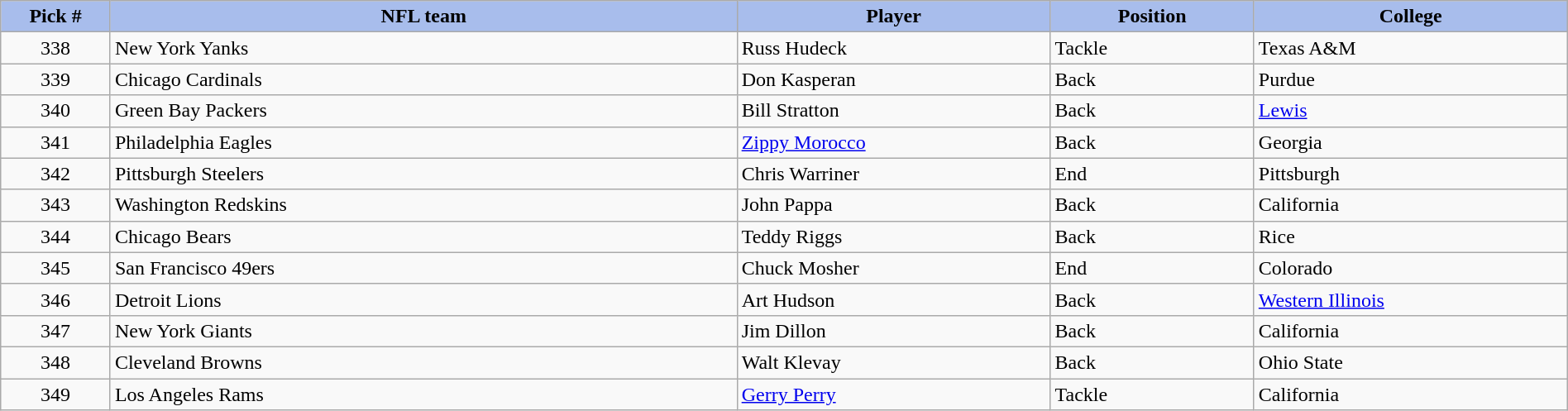<table class="wikitable sortable sortable" style="width: 100%">
<tr>
<th style="background:#A8BDEC;" width=7%>Pick #</th>
<th width=40% style="background:#A8BDEC;">NFL team</th>
<th width=20% style="background:#A8BDEC;">Player</th>
<th width=13% style="background:#A8BDEC;">Position</th>
<th style="background:#A8BDEC;">College</th>
</tr>
<tr>
<td align=center>338</td>
<td>New York Yanks</td>
<td>Russ Hudeck</td>
<td>Tackle</td>
<td>Texas A&M</td>
</tr>
<tr>
<td align=center>339</td>
<td>Chicago Cardinals</td>
<td>Don Kasperan</td>
<td>Back</td>
<td>Purdue</td>
</tr>
<tr>
<td align=center>340</td>
<td>Green Bay Packers</td>
<td>Bill Stratton</td>
<td>Back</td>
<td><a href='#'>Lewis</a></td>
</tr>
<tr>
<td align=center>341</td>
<td>Philadelphia Eagles</td>
<td><a href='#'>Zippy Morocco</a></td>
<td>Back</td>
<td>Georgia</td>
</tr>
<tr>
<td align=center>342</td>
<td>Pittsburgh Steelers</td>
<td>Chris Warriner</td>
<td>End</td>
<td>Pittsburgh</td>
</tr>
<tr>
<td align=center>343</td>
<td>Washington Redskins</td>
<td>John Pappa</td>
<td>Back</td>
<td>California</td>
</tr>
<tr>
<td align=center>344</td>
<td>Chicago Bears</td>
<td>Teddy Riggs</td>
<td>Back</td>
<td>Rice</td>
</tr>
<tr>
<td align=center>345</td>
<td>San Francisco 49ers</td>
<td>Chuck Mosher</td>
<td>End</td>
<td>Colorado</td>
</tr>
<tr>
<td align=center>346</td>
<td>Detroit Lions</td>
<td>Art Hudson</td>
<td>Back</td>
<td><a href='#'>Western Illinois</a></td>
</tr>
<tr>
<td align=center>347</td>
<td>New York Giants</td>
<td>Jim Dillon</td>
<td>Back</td>
<td>California</td>
</tr>
<tr>
<td align=center>348</td>
<td>Cleveland Browns</td>
<td>Walt Klevay</td>
<td>Back</td>
<td>Ohio State</td>
</tr>
<tr>
<td align=center>349</td>
<td>Los Angeles Rams</td>
<td><a href='#'>Gerry Perry</a></td>
<td>Tackle</td>
<td>California</td>
</tr>
</table>
